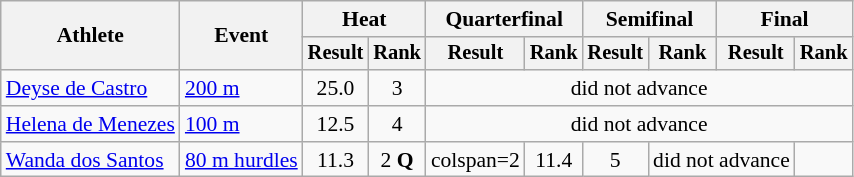<table class="wikitable" style="font-size:90%">
<tr>
<th rowspan="2">Athlete</th>
<th rowspan="2">Event</th>
<th colspan="2">Heat</th>
<th colspan="2">Quarterfinal</th>
<th colspan="2">Semifinal</th>
<th colspan="2">Final</th>
</tr>
<tr style="font-size:95%">
<th>Result</th>
<th>Rank</th>
<th>Result</th>
<th>Rank</th>
<th>Result</th>
<th>Rank</th>
<th>Result</th>
<th>Rank</th>
</tr>
<tr align=center>
<td align=left rowspan="1"><a href='#'>Deyse de Castro</a></td>
<td align=left><a href='#'>200 m</a></td>
<td>25.0</td>
<td>3</td>
<td colspan=6>did not advance</td>
</tr>
<tr align=center>
<td align=left><a href='#'>Helena de Menezes</a></td>
<td align=left><a href='#'>100 m</a></td>
<td>12.5</td>
<td>4</td>
<td colspan=6>did not advance</td>
</tr>
<tr align=center>
<td align=left rowspan="1"><a href='#'>Wanda dos Santos</a></td>
<td align=left rowspan="1"><a href='#'>80 m hurdles</a></td>
<td>11.3</td>
<td>2 <strong>Q</strong></td>
<td>colspan=2 </td>
<td>11.4</td>
<td>5</td>
<td colspan=2>did not advance</td>
</tr>
</table>
